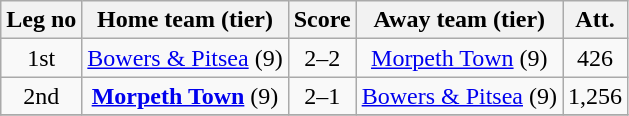<table class="wikitable" style="text-align:center;">
<tr>
<th>Leg no</th>
<th>Home team (tier)</th>
<th>Score</th>
<th>Away team (tier)</th>
<th>Att.</th>
</tr>
<tr>
<td>1st</td>
<td><a href='#'>Bowers & Pitsea</a> (9)</td>
<td>2–2</td>
<td><a href='#'>Morpeth Town</a> (9)</td>
<td>426</td>
</tr>
<tr>
<td>2nd</td>
<td><strong><a href='#'>Morpeth Town</a></strong> (9)</td>
<td>2–1</td>
<td><a href='#'>Bowers & Pitsea</a> (9)</td>
<td>1,256</td>
</tr>
<tr>
</tr>
</table>
